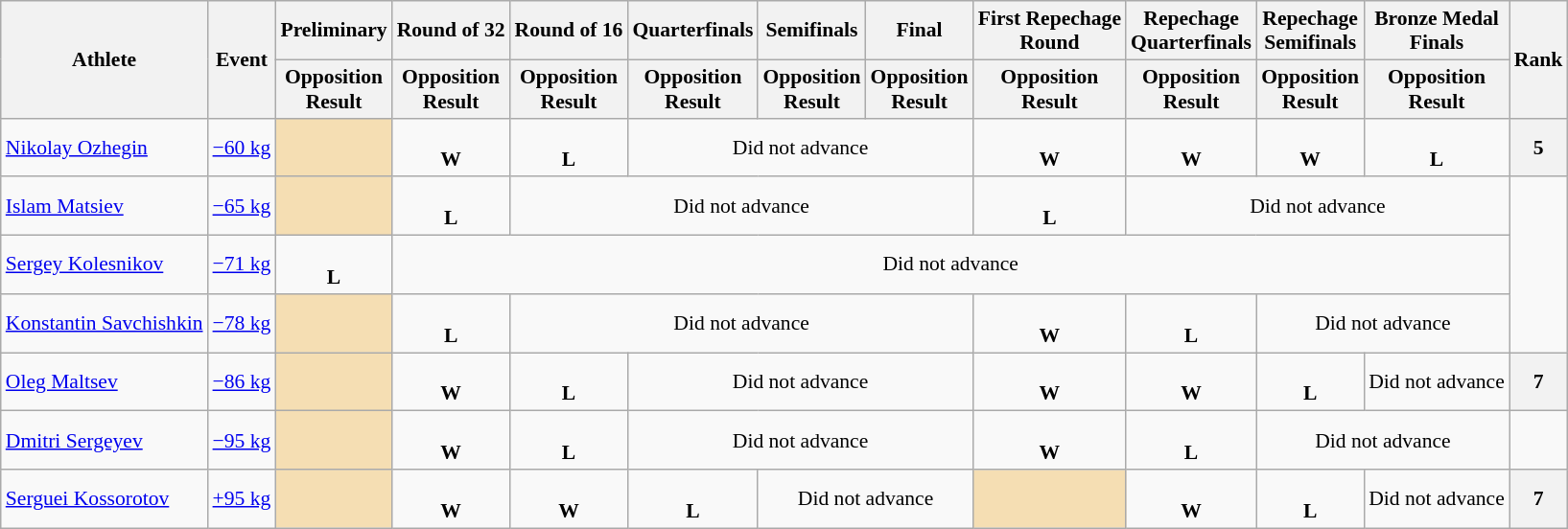<table class="wikitable" style="font-size:90%">
<tr>
<th rowspan="2">Athlete</th>
<th rowspan="2">Event</th>
<th>Preliminary</th>
<th>Round of 32</th>
<th>Round of 16</th>
<th>Quarterfinals</th>
<th>Semifinals</th>
<th>Final</th>
<th>First Repechage <br>Round</th>
<th>Repechage <br>Quarterfinals</th>
<th>Repechage<br>Semifinals</th>
<th>Bronze Medal <br>Finals</th>
<th rowspan="2">Rank</th>
</tr>
<tr>
<th>Opposition<br>Result</th>
<th>Opposition<br>Result</th>
<th>Opposition<br>Result</th>
<th>Opposition<br>Result</th>
<th>Opposition<br>Result</th>
<th>Opposition<br>Result</th>
<th>Opposition<br>Result</th>
<th>Opposition<br>Result</th>
<th>Opposition<br>Result</th>
<th>Opposition<br>Result</th>
</tr>
<tr>
<td><a href='#'>Nikolay Ozhegin</a></td>
<td><a href='#'>−60 kg</a></td>
<td bgcolor="wheat"></td>
<td align=center><br><strong>W</strong></td>
<td align=center><br><strong>L</strong></td>
<td colspan="3" align=center>Did not advance</td>
<td align=center><br><strong>W</strong></td>
<td align=center><br><strong>W</strong></td>
<td align=center><br><strong>W</strong></td>
<td align=center><br><strong>L</strong></td>
<th>5</th>
</tr>
<tr>
<td><a href='#'>Islam Matsiev</a></td>
<td><a href='#'>−65 kg</a></td>
<td bgcolor="wheat"></td>
<td align=center><br><strong>L</strong></td>
<td colspan="4" align=center>Did not advance</td>
<td align=center><br><strong>L</strong></td>
<td colspan="3" align=center>Did not advance</td>
</tr>
<tr>
<td><a href='#'>Sergey Kolesnikov</a></td>
<td><a href='#'>−71 kg</a></td>
<td align=center><br><strong>L</strong></td>
<td colspan="9" align=center>Did not advance</td>
</tr>
<tr>
<td><a href='#'>Konstantin Savchishkin</a></td>
<td><a href='#'>−78 kg</a></td>
<td bgcolor="wheat"></td>
<td align=center><br><strong>L</strong></td>
<td colspan="4" align=center>Did not advance</td>
<td align=center><br><strong>W</strong></td>
<td align=center><br><strong>L</strong></td>
<td colspan="2" align=center>Did not advance</td>
</tr>
<tr>
<td><a href='#'>Oleg Maltsev</a></td>
<td><a href='#'>−86 kg</a></td>
<td bgcolor="wheat"></td>
<td align=center><br><strong>W</strong></td>
<td align=center><br><strong>L</strong></td>
<td colspan="3" align=center>Did not advance</td>
<td align=center><br><strong>W</strong></td>
<td align=center><br><strong>W</strong></td>
<td align=center><br><strong>L</strong></td>
<td colspan="1" align=center>Did not advance</td>
<th align=center>7</th>
</tr>
<tr>
<td><a href='#'>Dmitri Sergeyev</a></td>
<td><a href='#'>−95 kg</a></td>
<td bgcolor="wheat"></td>
<td align=center><br><strong>W</strong></td>
<td align=center><br><strong>L</strong></td>
<td colspan="3" align=center>Did not advance</td>
<td align=center><br><strong>W</strong></td>
<td align=center><br><strong>L</strong></td>
<td colspan="2" align=center>Did not advance</td>
<td></td>
</tr>
<tr>
<td><a href='#'>Serguei Kossorotov</a></td>
<td><a href='#'>+95 kg</a></td>
<td bgcolor="wheat"></td>
<td align=center><br><strong>W</strong></td>
<td align=center><br><strong>W</strong></td>
<td align=center><br><strong>L</strong></td>
<td colspan="2" align=center>Did not advance</td>
<td bgcolor="wheat"></td>
<td align=center><br><strong>W</strong></td>
<td align=center><br><strong>L</strong></td>
<td colspan="1" align=center>Did not advance</td>
<th align=center>7</th>
</tr>
</table>
